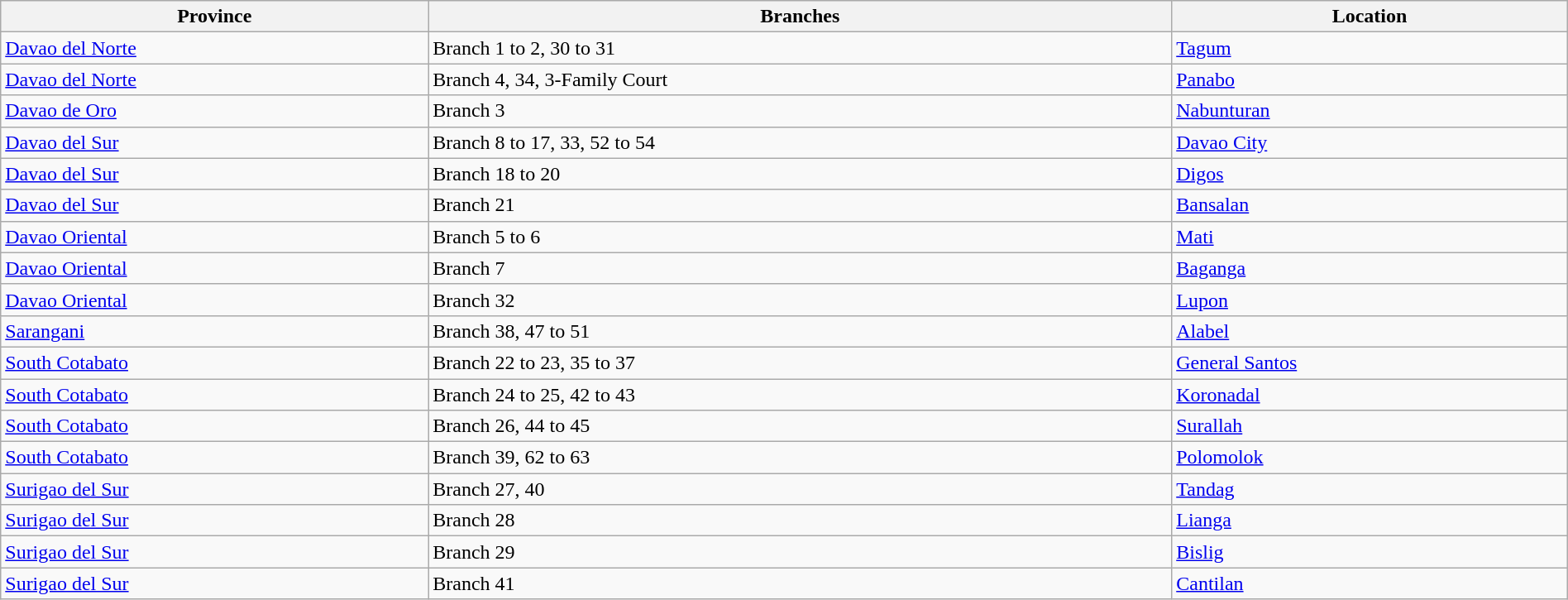<table class=wikitable width=100%>
<tr>
<th>Province</th>
<th>Branches</th>
<th>Location</th>
</tr>
<tr>
<td><a href='#'>Davao del Norte</a></td>
<td>Branch 1 to 2, 30 to 31</td>
<td><a href='#'>Tagum</a></td>
</tr>
<tr>
<td><a href='#'>Davao del Norte</a></td>
<td>Branch 4, 34, 3-Family Court</td>
<td><a href='#'>Panabo</a></td>
</tr>
<tr>
<td><a href='#'>Davao de Oro</a></td>
<td>Branch 3</td>
<td><a href='#'>Nabunturan</a></td>
</tr>
<tr>
<td><a href='#'>Davao del Sur</a></td>
<td>Branch 8 to 17, 33, 52 to 54</td>
<td><a href='#'>Davao City</a></td>
</tr>
<tr>
<td><a href='#'>Davao del Sur</a></td>
<td>Branch 18 to 20</td>
<td><a href='#'>Digos</a></td>
</tr>
<tr>
<td><a href='#'>Davao del Sur</a></td>
<td>Branch 21</td>
<td><a href='#'>Bansalan</a></td>
</tr>
<tr>
<td><a href='#'>Davao Oriental</a></td>
<td>Branch 5 to 6</td>
<td><a href='#'>Mati</a></td>
</tr>
<tr>
<td><a href='#'>Davao Oriental</a></td>
<td>Branch 7</td>
<td><a href='#'>Baganga</a></td>
</tr>
<tr>
<td><a href='#'>Davao Oriental</a></td>
<td>Branch 32</td>
<td><a href='#'>Lupon</a></td>
</tr>
<tr>
<td><a href='#'>Sarangani</a></td>
<td>Branch 38, 47 to 51</td>
<td><a href='#'>Alabel</a></td>
</tr>
<tr>
<td><a href='#'>South Cotabato</a></td>
<td>Branch 22 to 23, 35 to 37</td>
<td><a href='#'>General Santos</a></td>
</tr>
<tr>
<td><a href='#'>South Cotabato</a></td>
<td>Branch 24 to 25, 42 to 43</td>
<td><a href='#'>Koronadal</a></td>
</tr>
<tr>
<td><a href='#'>South Cotabato</a></td>
<td>Branch 26, 44 to 45</td>
<td><a href='#'>Surallah</a></td>
</tr>
<tr>
<td><a href='#'>South Cotabato</a></td>
<td>Branch 39, 62 to 63</td>
<td><a href='#'>Polomolok</a></td>
</tr>
<tr>
<td><a href='#'>Surigao del Sur</a></td>
<td>Branch 27, 40</td>
<td><a href='#'>Tandag</a></td>
</tr>
<tr>
<td><a href='#'>Surigao del Sur</a></td>
<td>Branch 28</td>
<td><a href='#'>Lianga</a></td>
</tr>
<tr>
<td><a href='#'>Surigao del Sur</a></td>
<td>Branch 29</td>
<td><a href='#'>Bislig</a></td>
</tr>
<tr>
<td><a href='#'>Surigao del Sur</a></td>
<td>Branch 41</td>
<td><a href='#'>Cantilan</a></td>
</tr>
</table>
